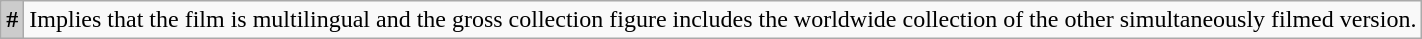<table class="wikitable">
<tr>
<td style="text-align:left; background:#ccc;"><strong>#</strong></td>
<td>Implies that the film is multilingual and the gross collection figure includes the worldwide collection of the other simultaneously filmed version.</td>
</tr>
</table>
